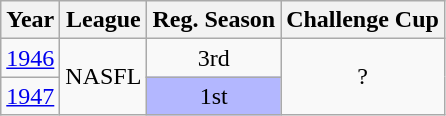<table class="wikitable" style="text-align:center">
<tr>
<th>Year</th>
<th>League</th>
<th>Reg. Season</th>
<th>Challenge Cup</th>
</tr>
<tr>
<td><a href='#'>1946</a></td>
<td rowspan=2>NASFL</td>
<td>3rd</td>
<td rowspan=2>?</td>
</tr>
<tr>
<td><a href='#'>1947</a></td>
<td bgcolor="B3B7FF">1st</td>
</tr>
</table>
